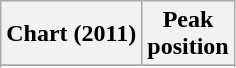<table class="wikitable sortable plainrowheaders">
<tr>
<th scope="col">Chart (2011)</th>
<th scope="col">Peak<br>position</th>
</tr>
<tr>
</tr>
<tr>
</tr>
</table>
